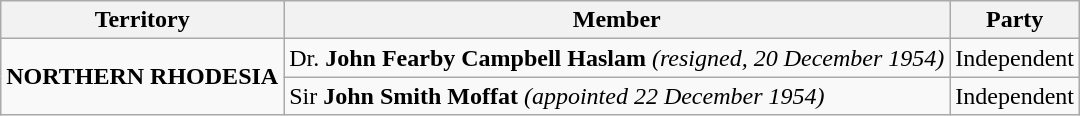<table class="wikitable">
<tr>
<th align="left">Territory</th>
<th align="left">Member</th>
<th align="left">Party</th>
</tr>
<tr>
<td rowspan=2><strong>NORTHERN RHODESIA</strong></td>
<td align="left">Dr. <strong>John Fearby Campbell Haslam</strong> <em>(resigned, 20 December 1954)</em></td>
<td align="left">Independent</td>
</tr>
<tr>
<td align="left">Sir <strong>John Smith Moffat</strong> <em>(appointed 22 December 1954)</em></td>
<td align="left">Independent</td>
</tr>
</table>
